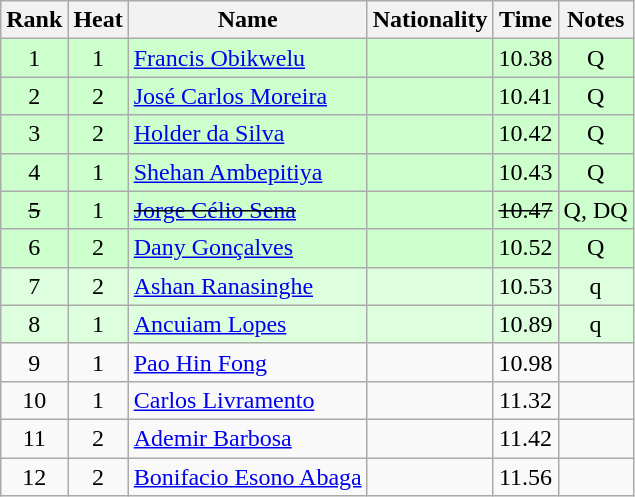<table class="wikitable sortable" style="text-align:center">
<tr>
<th>Rank</th>
<th>Heat</th>
<th>Name</th>
<th>Nationality</th>
<th>Time</th>
<th>Notes</th>
</tr>
<tr bgcolor=ccffcc>
<td>1</td>
<td>1</td>
<td align=left><a href='#'>Francis Obikwelu</a></td>
<td align=left></td>
<td>10.38</td>
<td>Q</td>
</tr>
<tr bgcolor=ccffcc>
<td>2</td>
<td>2</td>
<td align=left><a href='#'>José Carlos Moreira</a></td>
<td align=left></td>
<td>10.41</td>
<td>Q</td>
</tr>
<tr bgcolor=ccffcc>
<td>3</td>
<td>2</td>
<td align=left><a href='#'>Holder da Silva</a></td>
<td align=left></td>
<td>10.42</td>
<td>Q</td>
</tr>
<tr bgcolor=ccffcc>
<td>4</td>
<td>1</td>
<td align=left><a href='#'>Shehan Ambepitiya</a></td>
<td align=left></td>
<td>10.43</td>
<td>Q</td>
</tr>
<tr bgcolor=ccffcc>
<td><s>5 </s></td>
<td>1</td>
<td align=left><s><a href='#'>Jorge Célio Sena</a></s></td>
<td align=left><s> </s></td>
<td><s>10.47 </s></td>
<td>Q, DQ</td>
</tr>
<tr bgcolor=ccffcc>
<td>6</td>
<td>2</td>
<td align=left><a href='#'>Dany Gonçalves</a></td>
<td align=left></td>
<td>10.52</td>
<td>Q</td>
</tr>
<tr bgcolor=ddffdd>
<td>7</td>
<td>2</td>
<td align=left><a href='#'>Ashan Ranasinghe</a></td>
<td align=left></td>
<td>10.53</td>
<td>q</td>
</tr>
<tr bgcolor=ddffdd>
<td>8</td>
<td>1</td>
<td align=left><a href='#'>Ancuiam Lopes</a></td>
<td align=left></td>
<td>10.89</td>
<td>q</td>
</tr>
<tr>
<td>9</td>
<td>1</td>
<td align=left><a href='#'>Pao Hin Fong</a></td>
<td align=left></td>
<td>10.98</td>
<td></td>
</tr>
<tr>
<td>10</td>
<td>1</td>
<td align=left><a href='#'>Carlos Livramento</a></td>
<td align=left></td>
<td>11.32</td>
<td></td>
</tr>
<tr>
<td>11</td>
<td>2</td>
<td align=left><a href='#'>Ademir Barbosa</a></td>
<td align=left></td>
<td>11.42</td>
<td></td>
</tr>
<tr>
<td>12</td>
<td>2</td>
<td align=left><a href='#'>Bonifacio Esono Abaga</a></td>
<td align=left></td>
<td>11.56</td>
<td></td>
</tr>
</table>
